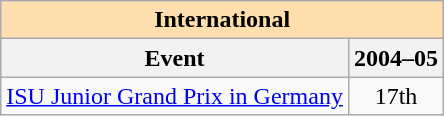<table class="wikitable" style="text-align:center">
<tr>
<th style="background-color: #ffdead; " colspan=2 align=center>International</th>
</tr>
<tr>
<th>Event</th>
<th>2004–05</th>
</tr>
<tr>
<td align=left><a href='#'>ISU Junior Grand Prix in Germany</a></td>
<td>17th</td>
</tr>
</table>
